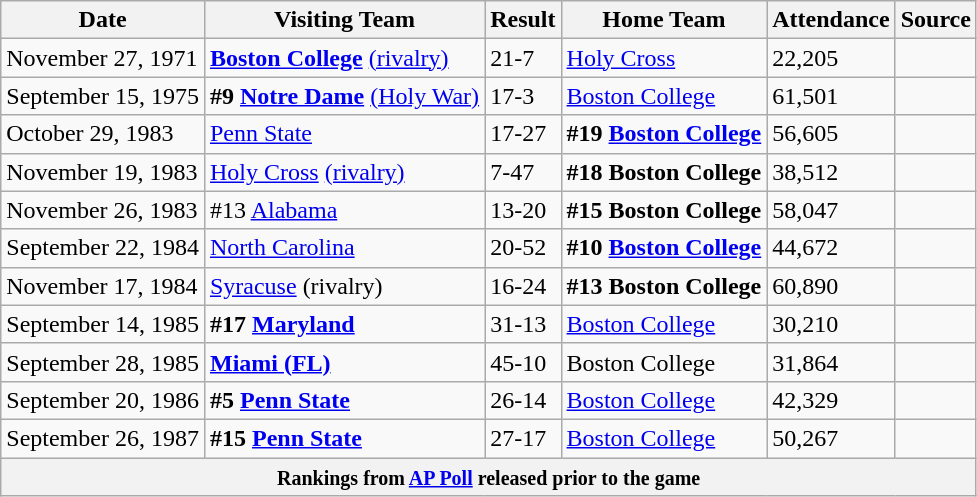<table class="wikitable">
<tr>
<th>Date</th>
<th>Visiting Team</th>
<th>Result</th>
<th>Home Team</th>
<th>Attendance</th>
<th>Source</th>
</tr>
<tr>
<td>November 27, 1971</td>
<td><strong><a href='#'>Boston College</a></strong> <a href='#'>(rivalry)</a></td>
<td>21-7</td>
<td><a href='#'>Holy Cross</a></td>
<td>22,205</td>
<td></td>
</tr>
<tr>
<td>September 15, 1975</td>
<td><strong>#9 <a href='#'>Notre Dame</a></strong> <a href='#'>(Holy War)</a></td>
<td>17-3</td>
<td><a href='#'>Boston College</a></td>
<td>61,501</td>
<td></td>
</tr>
<tr>
<td>October 29, 1983</td>
<td><a href='#'>Penn State</a></td>
<td>17-27</td>
<td><strong>#19 <a href='#'>Boston College</a></strong></td>
<td>56,605</td>
<td></td>
</tr>
<tr>
<td>November 19, 1983</td>
<td><a href='#'>Holy Cross</a> <a href='#'>(rivalry)</a></td>
<td>7-47</td>
<td><strong>#18 Boston College</strong></td>
<td>38,512</td>
<td></td>
</tr>
<tr>
<td>November 26, 1983</td>
<td>#13 <a href='#'>Alabama</a></td>
<td>13-20</td>
<td><strong>#15 Boston College</strong></td>
<td>58,047</td>
<td></td>
</tr>
<tr>
<td>September 22, 1984</td>
<td><a href='#'>North Carolina</a></td>
<td>20-52</td>
<td><strong>#10 <a href='#'>Boston College</a></strong></td>
<td>44,672</td>
<td></td>
</tr>
<tr>
<td>November 17, 1984</td>
<td><a href='#'>Syracuse</a> (rivalry)</td>
<td>16-24</td>
<td><strong>#13 Boston College</strong></td>
<td>60,890</td>
<td></td>
</tr>
<tr>
<td>September 14, 1985</td>
<td><strong>#17 <a href='#'>Maryland</a></strong></td>
<td>31-13</td>
<td><a href='#'>Boston College</a></td>
<td>30,210</td>
<td></td>
</tr>
<tr>
<td>September 28, 1985</td>
<td><strong><a href='#'>Miami (FL)</a></strong></td>
<td>45-10</td>
<td>Boston College</td>
<td>31,864</td>
<td></td>
</tr>
<tr>
<td>September 20, 1986</td>
<td><strong>#5 <a href='#'>Penn State</a></strong></td>
<td>26-14</td>
<td><a href='#'>Boston College</a></td>
<td>42,329</td>
<td></td>
</tr>
<tr>
<td>September 26, 1987</td>
<td><strong>#15 <a href='#'>Penn State</a></strong></td>
<td>27-17</td>
<td><a href='#'>Boston College</a></td>
<td>50,267</td>
<td></td>
</tr>
<tr>
<th colspan="6"><small><strong>Rankings from <a href='#'>AP Poll</a> released prior to the game</strong></small></th>
</tr>
</table>
